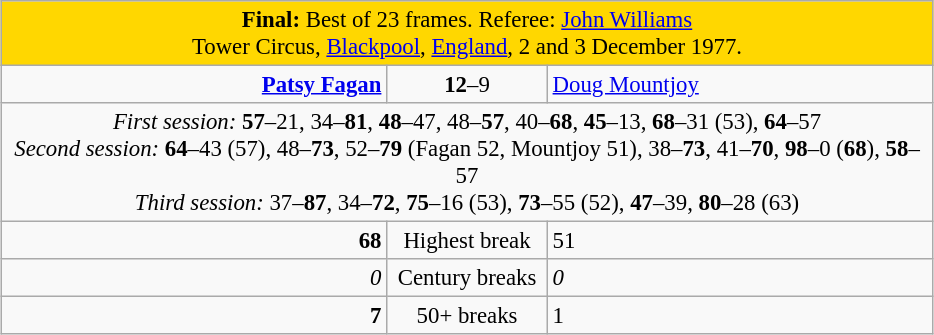<table class="wikitable" style="font-size: 95%; margin: 1em auto 1em auto;">
<tr>
<td colspan="3" align="center" bgcolor="#ffd700"><strong>Final:</strong> Best of 23 frames. Referee: <a href='#'>John Williams</a><br>Tower Circus, <a href='#'>Blackpool</a>, <a href='#'>England</a>, 2 and 3 December 1977.</td>
</tr>
<tr>
<td width="250" align="right"><strong><a href='#'>Patsy Fagan</a></strong><br></td>
<td width="100" align="center"><strong>12</strong>–9</td>
<td width="250"><a href='#'>Doug Mountjoy</a><br></td>
</tr>
<tr>
<td colspan="3" align="center" style="font-size: 100%"><em>First session:</em> <strong>57</strong>–21, 34–<strong>81</strong>, <strong>48</strong>–47, 48–<strong>57</strong>, 40–<strong>68</strong>, <strong>45</strong>–13, <strong>68</strong>–31 (53), <strong>64</strong>–57<br><em>Second session:</em> <strong>64</strong>–43 (57), 48–<strong>73</strong>, 52–<strong>79</strong> (Fagan 52, Mountjoy 51), 38–<strong>73</strong>, 41–<strong>70</strong>, <strong>98</strong>–0 (<strong>68</strong>), <strong>58</strong>–57<br><em>Third session:</em> 37–<strong>87</strong>, 34–<strong>72</strong>, <strong>75</strong>–16 (53), <strong>73</strong>–55 (52), <strong>47</strong>–39, <strong>80</strong>–28 (63)</td>
</tr>
<tr>
<td align="right"><strong>68</strong></td>
<td align="center">Highest break</td>
<td>51</td>
</tr>
<tr>
<td align="right"><em>0</em></td>
<td align="center">Century breaks</td>
<td><em>0</em></td>
</tr>
<tr>
<td align="right"><strong>7</strong></td>
<td align="center">50+ breaks</td>
<td>1</td>
</tr>
</table>
